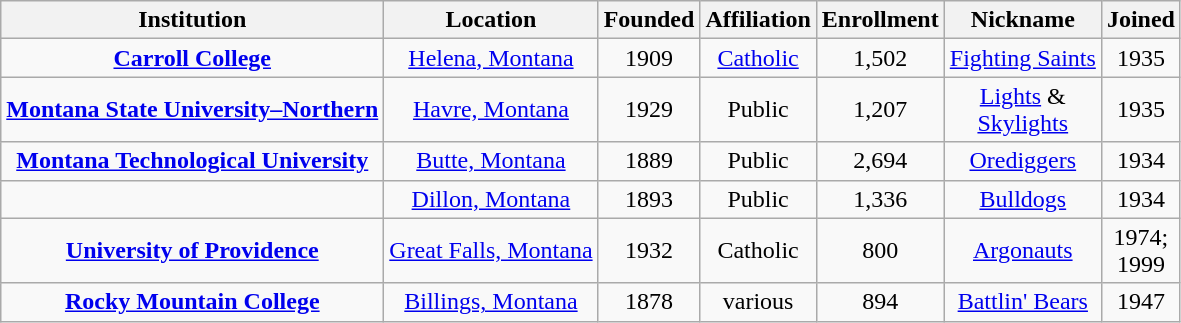<table class="wikitable sortable" style="text-align:center">
<tr>
<th>Institution</th>
<th>Location</th>
<th>Founded</th>
<th>Affiliation</th>
<th>Enrollment</th>
<th>Nickname</th>
<th>Joined</th>
</tr>
<tr>
<td><strong><a href='#'>Carroll College</a></strong></td>
<td><a href='#'>Helena, Montana</a></td>
<td>1909</td>
<td><a href='#'>Catholic</a><br></td>
<td>1,502</td>
<td><a href='#'>Fighting Saints</a></td>
<td>1935</td>
</tr>
<tr>
<td><strong><a href='#'>Montana State University–Northern</a></strong></td>
<td><a href='#'>Havre, Montana</a></td>
<td>1929</td>
<td>Public</td>
<td>1,207</td>
<td><a href='#'>Lights</a> &<br><a href='#'>Skylights</a></td>
<td>1935</td>
</tr>
<tr>
<td><strong><a href='#'>Montana Technological University</a></strong></td>
<td><a href='#'>Butte, Montana</a></td>
<td>1889</td>
<td>Public</td>
<td>2,694</td>
<td><a href='#'>Orediggers</a></td>
<td>1934</td>
</tr>
<tr>
<td></td>
<td><a href='#'>Dillon, Montana</a></td>
<td>1893</td>
<td>Public</td>
<td>1,336</td>
<td><a href='#'>Bulldogs</a></td>
<td>1934</td>
</tr>
<tr>
<td><strong><a href='#'>University of Providence</a></strong></td>
<td><a href='#'>Great Falls, Montana</a></td>
<td>1932</td>
<td>Catholic<br></td>
<td>800</td>
<td><a href='#'>Argonauts</a></td>
<td>1974;<br>1999</td>
</tr>
<tr>
<td><strong><a href='#'>Rocky Mountain College</a></strong></td>
<td><a href='#'>Billings, Montana</a></td>
<td>1878</td>
<td>various</td>
<td>894</td>
<td><a href='#'>Battlin' Bears</a></td>
<td>1947</td>
</tr>
</table>
